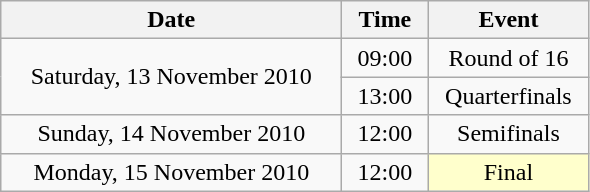<table class = "wikitable" style="text-align:center;">
<tr>
<th width=220>Date</th>
<th width=50>Time</th>
<th width=100>Event</th>
</tr>
<tr>
<td rowspan=2>Saturday, 13 November 2010</td>
<td>09:00</td>
<td>Round of 16</td>
</tr>
<tr>
<td>13:00</td>
<td>Quarterfinals</td>
</tr>
<tr>
<td>Sunday, 14 November 2010</td>
<td>12:00</td>
<td>Semifinals</td>
</tr>
<tr>
<td>Monday, 15 November 2010</td>
<td>12:00</td>
<td bgcolor=ffffcc>Final</td>
</tr>
</table>
